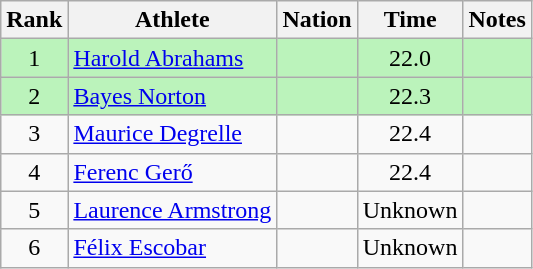<table class="wikitable sortable" style="text-align:center">
<tr>
<th>Rank</th>
<th>Athlete</th>
<th>Nation</th>
<th>Time</th>
<th>Notes</th>
</tr>
<tr bgcolor=bbf3bb>
<td>1</td>
<td align="left"><a href='#'>Harold Abrahams</a></td>
<td align="left"></td>
<td>22.0</td>
<td></td>
</tr>
<tr bgcolor=bbf3bb>
<td>2</td>
<td align="left"><a href='#'>Bayes Norton</a></td>
<td align="left"></td>
<td>22.3</td>
<td></td>
</tr>
<tr>
<td>3</td>
<td align="left"><a href='#'>Maurice Degrelle</a></td>
<td align="left"></td>
<td>22.4</td>
<td></td>
</tr>
<tr>
<td>4</td>
<td align="left"><a href='#'>Ferenc Gerő</a></td>
<td align="left"></td>
<td>22.4</td>
<td></td>
</tr>
<tr>
<td>5</td>
<td align="left"><a href='#'>Laurence Armstrong</a></td>
<td align="left"></td>
<td data-sort-value=30.0>Unknown</td>
<td></td>
</tr>
<tr>
<td>6</td>
<td align="left"><a href='#'>Félix Escobar</a></td>
<td align="left"></td>
<td data-sort-value=30.0>Unknown</td>
<td></td>
</tr>
</table>
